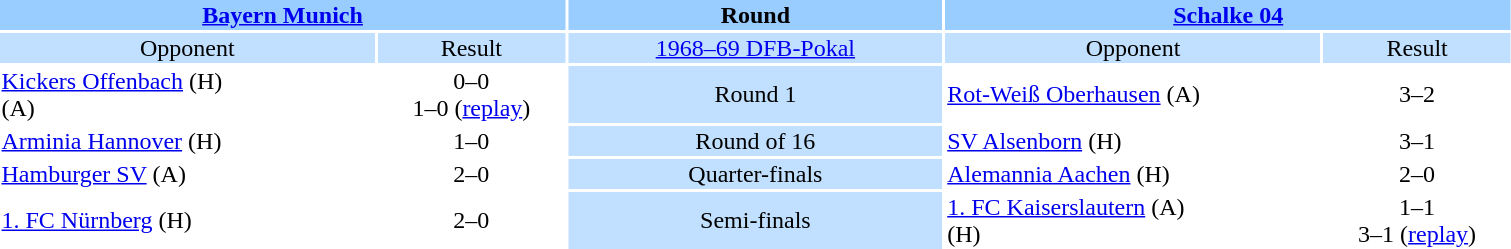<table style="width:80%; text-align:center;">
<tr style="vertical-align:top; background:#99CCFF;">
<th colspan="2"><a href='#'>Bayern Munich</a></th>
<th style="width:20%">Round</th>
<th colspan="2"><a href='#'>Schalke 04</a></th>
</tr>
<tr style="vertical-align:top; background:#C1E0FF;">
<td style="width:20%">Opponent</td>
<td style="width:10%">Result</td>
<td><a href='#'>1968–69 DFB-Pokal</a></td>
<td style="width:20%">Opponent</td>
<td style="width:10%">Result</td>
</tr>
<tr>
<td align="left"><a href='#'>Kickers Offenbach</a> (H)<br> (A)</td>
<td>0–0 <br>1–0 (<a href='#'>replay</a>)</td>
<td style="background:#C1E0FF;">Round 1</td>
<td align="left"><a href='#'>Rot-Weiß Oberhausen</a> (A)</td>
<td>3–2 </td>
</tr>
<tr>
<td align="left"><a href='#'>Arminia Hannover</a> (H)</td>
<td>1–0</td>
<td style="background:#C1E0FF;">Round of 16</td>
<td align="left"><a href='#'>SV Alsenborn</a> (H)</td>
<td>3–1</td>
</tr>
<tr>
<td align="left"><a href='#'>Hamburger SV</a> (A)</td>
<td>2–0</td>
<td style="background:#C1E0FF;">Quarter-finals</td>
<td align="left"><a href='#'>Alemannia Aachen</a> (H)</td>
<td>2–0</td>
</tr>
<tr>
<td align="left"><a href='#'>1. FC Nürnberg</a> (H)</td>
<td>2–0</td>
<td style="background:#C1E0FF;">Semi-finals</td>
<td align="left"><a href='#'>1. FC Kaiserslautern</a> (A)<br> (H)</td>
<td>1–1 <br>3–1 (<a href='#'>replay</a>)</td>
</tr>
</table>
